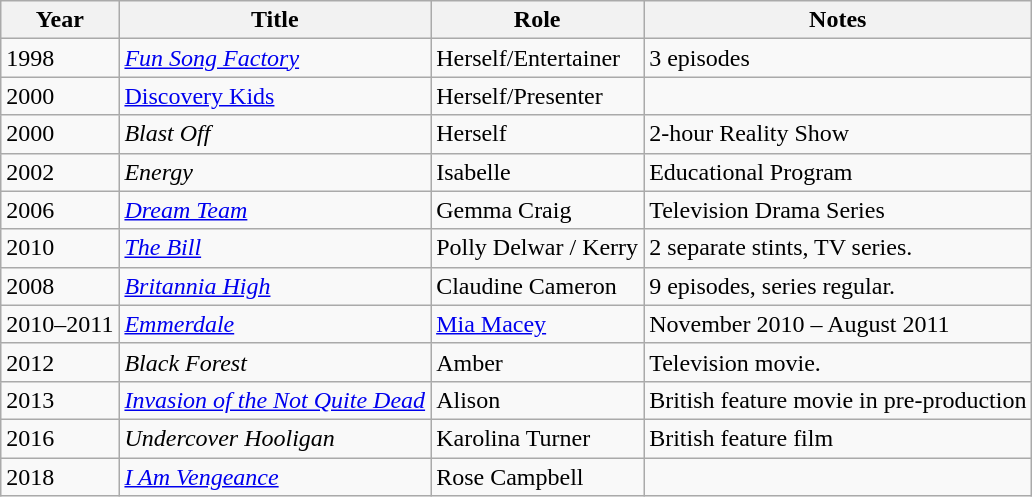<table class="wikitable sortable">
<tr>
<th>Year</th>
<th>Title</th>
<th>Role</th>
<th class="unsortable">Notes</th>
</tr>
<tr>
<td>1998</td>
<td><em><a href='#'>Fun Song Factory</a></em></td>
<td>Herself/Entertainer</td>
<td>3 episodes</td>
</tr>
<tr>
<td>2000</td>
<td><a href='#'>Discovery Kids</a></td>
<td>Herself/Presenter</td>
<td></td>
</tr>
<tr>
<td>2000</td>
<td><em>Blast Off</em></td>
<td>Herself</td>
<td>2-hour Reality Show</td>
</tr>
<tr>
<td>2002</td>
<td><em>Energy</em></td>
<td>Isabelle</td>
<td>Educational Program</td>
</tr>
<tr>
<td>2006</td>
<td><em><a href='#'>Dream Team</a></em></td>
<td>Gemma Craig</td>
<td>Television Drama Series</td>
</tr>
<tr>
<td>2010</td>
<td><em><a href='#'>The Bill</a></em></td>
<td>Polly Delwar / Kerry</td>
<td>2 separate stints, TV series.</td>
</tr>
<tr>
<td>2008</td>
<td><em><a href='#'>Britannia High</a></em></td>
<td>Claudine Cameron</td>
<td>9 episodes, series regular.</td>
</tr>
<tr>
<td>2010–2011</td>
<td><em><a href='#'>Emmerdale</a></em></td>
<td><a href='#'>Mia Macey</a></td>
<td>November 2010 – August 2011</td>
</tr>
<tr>
<td>2012</td>
<td><em>Black Forest</em></td>
<td>Amber</td>
<td>Television movie.</td>
</tr>
<tr>
<td>2013</td>
<td><em><a href='#'>Invasion of the Not Quite Dead</a></em></td>
<td>Alison</td>
<td>British feature movie in pre-production</td>
</tr>
<tr>
<td>2016</td>
<td><em>Undercover Hooligan</em></td>
<td>Karolina Turner</td>
<td>British feature film</td>
</tr>
<tr>
<td>2018</td>
<td><em><a href='#'>I Am Vengeance</a></em></td>
<td>Rose Campbell</td>
<td></td>
</tr>
</table>
